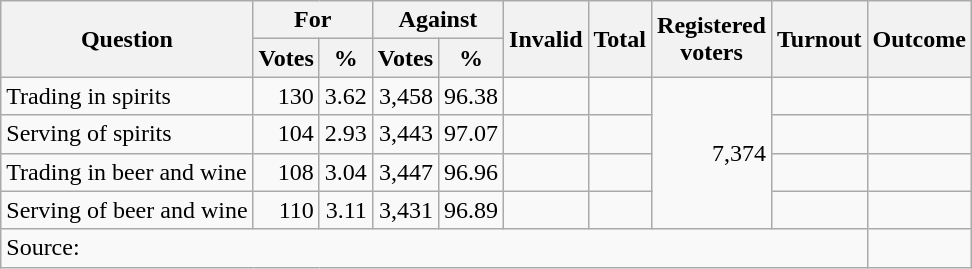<table class=wikitable style=text-align:right>
<tr>
<th rowspan=2>Question</th>
<th colspan=2>For</th>
<th colspan=2>Against</th>
<th rowspan=2>Invalid</th>
<th rowspan=2>Total</th>
<th rowspan=2>Registered<br>voters</th>
<th rowspan=2>Turnout</th>
<th rowspan=2>Outcome</th>
</tr>
<tr>
<th>Votes</th>
<th>%</th>
<th>Votes</th>
<th>%</th>
</tr>
<tr>
<td align=left>Trading in spirits</td>
<td>130</td>
<td>3.62</td>
<td>3,458</td>
<td>96.38</td>
<td></td>
<td></td>
<td rowspan=4>7,374</td>
<td></td>
<td></td>
</tr>
<tr>
<td align=left>Serving of spirits</td>
<td>104</td>
<td>2.93</td>
<td>3,443</td>
<td>97.07</td>
<td></td>
<td></td>
<td></td>
<td></td>
</tr>
<tr>
<td align=left>Trading in beer and wine</td>
<td>108</td>
<td>3.04</td>
<td>3,447</td>
<td>96.96</td>
<td></td>
<td></td>
<td></td>
<td></td>
</tr>
<tr>
<td align=left>Serving of beer and wine</td>
<td>110</td>
<td>3.11</td>
<td>3,431</td>
<td>96.89</td>
<td></td>
<td></td>
<td></td>
<td></td>
</tr>
<tr>
<td align=left colspan=9>Source: </td>
</tr>
</table>
